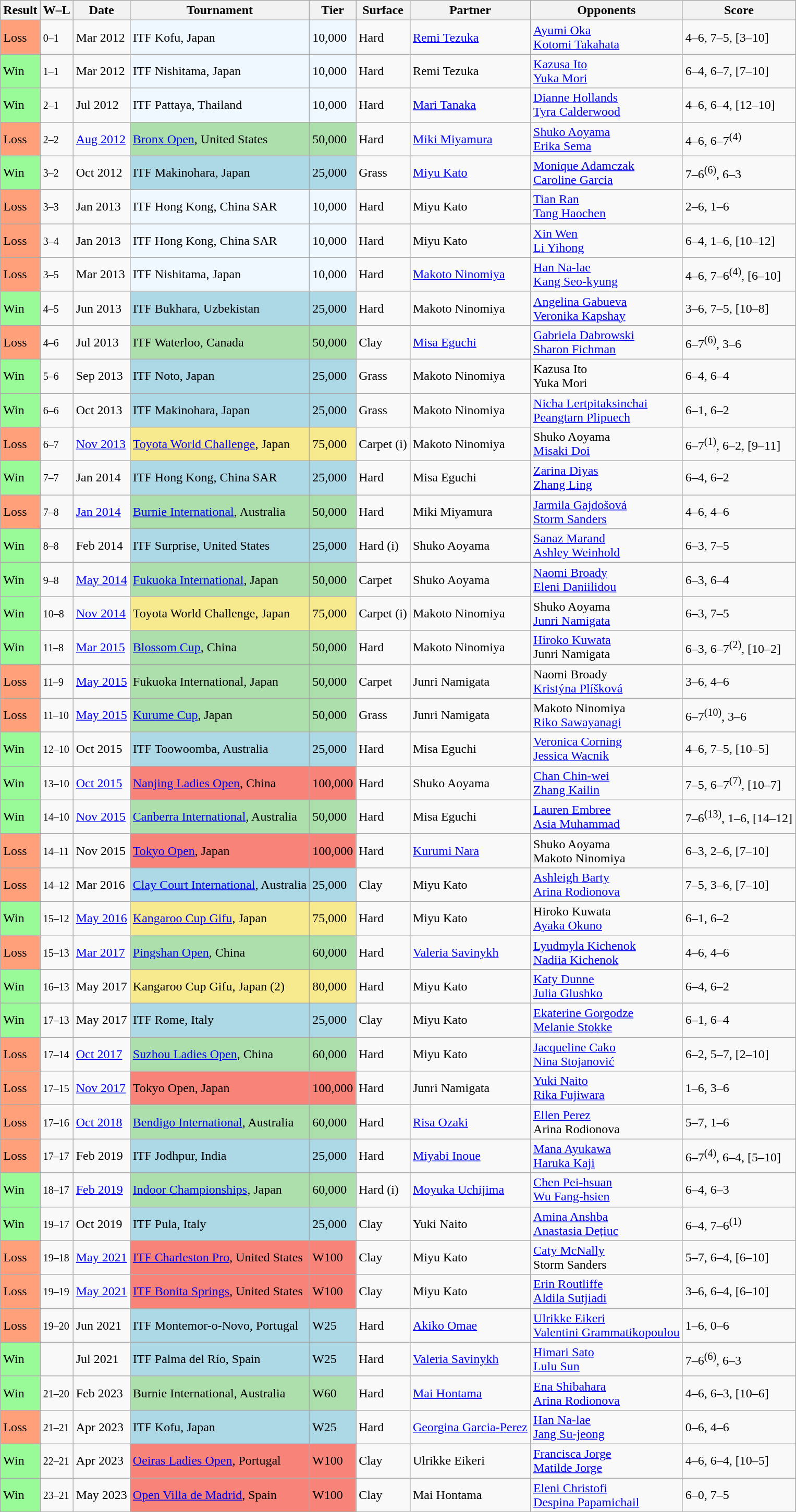<table class="sortable wikitable">
<tr>
<th>Result</th>
<th class="unsortable">W–L</th>
<th>Date</th>
<th>Tournament</th>
<th>Tier</th>
<th>Surface</th>
<th>Partner</th>
<th>Opponents</th>
<th class="unsortable">Score</th>
</tr>
<tr>
<td style="background:#ffa07a;">Loss</td>
<td><small>0–1</small></td>
<td>Mar 2012</td>
<td style="background:#f0f8ff;">ITF Kofu, Japan</td>
<td style="background:#f0f8ff;">10,000</td>
<td>Hard</td>
<td> <a href='#'>Remi Tezuka</a></td>
<td> <a href='#'>Ayumi Oka</a> <br>  <a href='#'>Kotomi Takahata</a></td>
<td>4–6, 7–5, [3–10]</td>
</tr>
<tr>
<td style="background:#98fb98;">Win</td>
<td><small>1–1</small></td>
<td>Mar 2012</td>
<td style="background:#f0f8ff;">ITF Nishitama, Japan</td>
<td style="background:#f0f8ff;">10,000</td>
<td>Hard</td>
<td> Remi Tezuka</td>
<td> <a href='#'>Kazusa Ito</a> <br>  <a href='#'>Yuka Mori</a></td>
<td>6–4, 6–7, [7–10]</td>
</tr>
<tr>
<td style="background:#98fb98;">Win</td>
<td><small>2–1</small></td>
<td>Jul 2012</td>
<td style="background:#f0f8ff;">ITF Pattaya, Thailand</td>
<td style="background:#f0f8ff;">10,000</td>
<td>Hard</td>
<td> <a href='#'>Mari Tanaka</a></td>
<td> <a href='#'>Dianne Hollands</a> <br>  <a href='#'>Tyra Calderwood</a></td>
<td>4–6, 6–4, [12–10]</td>
</tr>
<tr>
<td style="background:#ffa07a;">Loss</td>
<td><small>2–2</small></td>
<td><a href='#'>Aug 2012</a></td>
<td style="background:#addfad;"><a href='#'>Bronx Open</a>, United States</td>
<td style="background:#addfad;">50,000</td>
<td>Hard</td>
<td> <a href='#'>Miki Miyamura</a></td>
<td> <a href='#'>Shuko Aoyama</a> <br>  <a href='#'>Erika Sema</a></td>
<td>4–6, 6–7<sup>(4)</sup></td>
</tr>
<tr>
<td style="background:#98fb98;">Win</td>
<td><small>3–2</small></td>
<td>Oct 2012</td>
<td style="background:lightblue;">ITF Makinohara, Japan</td>
<td style="background:lightblue;">25,000</td>
<td>Grass</td>
<td> <a href='#'>Miyu Kato</a></td>
<td> <a href='#'>Monique Adamczak</a> <br>  <a href='#'>Caroline Garcia</a></td>
<td>7–6<sup>(6)</sup>, 6–3</td>
</tr>
<tr>
<td style="background:#ffa07a;">Loss</td>
<td><small>3–3</small></td>
<td>Jan 2013</td>
<td style="background:#f0f8ff;">ITF Hong Kong, China SAR</td>
<td style="background:#f0f8ff;">10,000</td>
<td>Hard</td>
<td> Miyu Kato</td>
<td> <a href='#'>Tian Ran</a> <br>  <a href='#'>Tang Haochen</a></td>
<td>2–6, 1–6</td>
</tr>
<tr>
<td style="background:#ffa07a;">Loss</td>
<td><small>3–4</small></td>
<td>Jan 2013</td>
<td style="background:#f0f8ff;">ITF Hong Kong, China SAR</td>
<td style="background:#f0f8ff;">10,000</td>
<td>Hard</td>
<td> Miyu Kato</td>
<td> <a href='#'>Xin Wen</a> <br>  <a href='#'>Li Yihong</a></td>
<td>6–4, 1–6, [10–12]</td>
</tr>
<tr>
<td style="background:#ffa07a;">Loss</td>
<td><small>3–5</small></td>
<td>Mar 2013</td>
<td style="background:#f0f8ff;">ITF Nishitama, Japan</td>
<td style="background:#f0f8ff;">10,000</td>
<td>Hard</td>
<td> <a href='#'>Makoto Ninomiya</a></td>
<td> <a href='#'>Han Na-lae</a> <br>  <a href='#'>Kang Seo-kyung</a></td>
<td>4–6, 7–6<sup>(4)</sup>, [6–10]</td>
</tr>
<tr>
<td style="background:#98fb98;">Win</td>
<td><small>4–5</small></td>
<td>Jun 2013</td>
<td style="background:lightblue;">ITF Bukhara, Uzbekistan</td>
<td style="background:lightblue;">25,000</td>
<td>Hard</td>
<td> Makoto Ninomiya</td>
<td> <a href='#'>Angelina Gabueva</a> <br>  <a href='#'>Veronika Kapshay</a></td>
<td>3–6, 7–5, [10–8]</td>
</tr>
<tr>
<td style="background:#ffa07a;">Loss</td>
<td><small>4–6</small></td>
<td>Jul 2013</td>
<td style="background:#addfad;">ITF Waterloo, Canada</td>
<td style="background:#addfad;">50,000</td>
<td>Clay</td>
<td> <a href='#'>Misa Eguchi</a></td>
<td> <a href='#'>Gabriela Dabrowski</a> <br>  <a href='#'>Sharon Fichman</a></td>
<td>6–7<sup>(6)</sup>, 3–6</td>
</tr>
<tr>
<td style="background:#98fb98;">Win</td>
<td><small>5–6</small></td>
<td>Sep 2013</td>
<td style="background:lightblue;">ITF Noto, Japan</td>
<td style="background:lightblue;">25,000</td>
<td>Grass</td>
<td> Makoto Ninomiya</td>
<td> Kazusa Ito <br>  Yuka Mori</td>
<td>6–4, 6–4</td>
</tr>
<tr>
<td style="background:#98fb98;">Win</td>
<td><small>6–6</small></td>
<td>Oct 2013</td>
<td style="background:lightblue;">ITF Makinohara, Japan</td>
<td style="background:lightblue;">25,000</td>
<td>Grass</td>
<td> Makoto Ninomiya</td>
<td> <a href='#'>Nicha Lertpitaksinchai</a> <br>  <a href='#'>Peangtarn Plipuech</a></td>
<td>6–1, 6–2</td>
</tr>
<tr>
<td style="background:#ffa07a;">Loss</td>
<td><small>6–7</small></td>
<td><a href='#'>Nov 2013</a></td>
<td style="background:#f7e98e;"><a href='#'>Toyota World Challenge</a>, Japan</td>
<td style="background:#f7e98e;">75,000</td>
<td>Carpet (i)</td>
<td> Makoto Ninomiya</td>
<td> Shuko Aoyama <br>  <a href='#'>Misaki Doi</a></td>
<td>6–7<sup>(1)</sup>, 6–2, [9–11]</td>
</tr>
<tr>
<td style="background:#98fb98;">Win</td>
<td><small>7–7</small></td>
<td>Jan 2014</td>
<td style="background:lightblue;">ITF Hong Kong, China SAR</td>
<td style="background:lightblue;">25,000</td>
<td>Hard</td>
<td> Misa Eguchi</td>
<td> <a href='#'>Zarina Diyas</a> <br>  <a href='#'>Zhang Ling</a></td>
<td>6–4, 6–2</td>
</tr>
<tr>
<td style="background:#ffa07a;">Loss</td>
<td><small>7–8</small></td>
<td><a href='#'>Jan 2014</a></td>
<td style="background:#addfad;"><a href='#'>Burnie International</a>, Australia</td>
<td style="background:#addfad;">50,000</td>
<td>Hard</td>
<td> Miki Miyamura</td>
<td> <a href='#'>Jarmila Gajdošová</a> <br>  <a href='#'>Storm Sanders</a></td>
<td>4–6, 4–6</td>
</tr>
<tr>
<td style="background:#98fb98;">Win</td>
<td><small>8–8</small></td>
<td>Feb 2014</td>
<td style="background:lightblue;">ITF Surprise, United States</td>
<td style="background:lightblue;">25,000</td>
<td>Hard (i)</td>
<td> Shuko Aoyama</td>
<td> <a href='#'>Sanaz Marand</a> <br>  <a href='#'>Ashley Weinhold</a></td>
<td>6–3, 7–5</td>
</tr>
<tr>
<td style="background:#98fb98;">Win</td>
<td><small>9–8</small></td>
<td><a href='#'>May 2014</a></td>
<td style="background:#addfad;"><a href='#'>Fukuoka International</a>, Japan</td>
<td style="background:#addfad;">50,000</td>
<td>Carpet</td>
<td> Shuko Aoyama</td>
<td> <a href='#'>Naomi Broady</a> <br>  <a href='#'>Eleni Daniilidou</a></td>
<td>6–3, 6–4</td>
</tr>
<tr>
<td style="background:#98fb98;">Win</td>
<td><small>10–8</small></td>
<td><a href='#'>Nov 2014</a></td>
<td style="background:#f7e98e;">Toyota World Challenge, Japan</td>
<td style="background:#f7e98e;">75,000</td>
<td>Carpet (i)</td>
<td> Makoto Ninomiya</td>
<td> Shuko Aoyama <br>  <a href='#'>Junri Namigata</a></td>
<td>6–3, 7–5</td>
</tr>
<tr>
<td style="background:#98fb98;">Win</td>
<td><small>11–8</small></td>
<td><a href='#'>Mar 2015</a></td>
<td style="background:#addfad;"><a href='#'>Blossom Cup</a>, China</td>
<td style="background:#addfad;">50,000</td>
<td>Hard</td>
<td> Makoto Ninomiya</td>
<td> <a href='#'>Hiroko Kuwata</a> <br>  Junri Namigata</td>
<td>6–3, 6–7<sup>(2)</sup>, [10–2]</td>
</tr>
<tr>
<td style="background:#ffa07a;">Loss</td>
<td><small>11–9</small></td>
<td><a href='#'>May 2015</a></td>
<td style="background:#addfad;">Fukuoka International, Japan</td>
<td style="background:#addfad;">50,000</td>
<td>Carpet</td>
<td> Junri Namigata</td>
<td> Naomi Broady <br>  <a href='#'>Kristýna Plíšková</a></td>
<td>3–6, 4–6</td>
</tr>
<tr>
<td style="background:#ffa07a;">Loss</td>
<td><small>11–10</small></td>
<td><a href='#'>May 2015</a></td>
<td style="background:#addfad;"><a href='#'>Kurume Cup</a>, Japan</td>
<td style="background:#addfad;">50,000</td>
<td>Grass</td>
<td> Junri Namigata</td>
<td> Makoto Ninomiya <br>  <a href='#'>Riko Sawayanagi</a></td>
<td>6–7<sup>(10)</sup>, 3–6</td>
</tr>
<tr>
<td style="background:#98fb98;">Win</td>
<td><small>12–10</small></td>
<td>Oct 2015</td>
<td style="background:lightblue;">ITF Toowoomba, Australia</td>
<td style="background:lightblue;">25,000</td>
<td>Hard</td>
<td> Misa Eguchi</td>
<td> <a href='#'>Veronica Corning</a> <br>  <a href='#'>Jessica Wacnik</a></td>
<td>4–6, 7–5, [10–5]</td>
</tr>
<tr>
<td style="background:#98fb98;">Win</td>
<td><small>13–10</small></td>
<td><a href='#'>Oct 2015</a></td>
<td style="background:#f88379;"><a href='#'>Nanjing Ladies Open</a>, China</td>
<td style="background:#f88379;">100,000</td>
<td>Hard</td>
<td> Shuko Aoyama</td>
<td> <a href='#'>Chan Chin-wei</a> <br>  <a href='#'>Zhang Kailin</a></td>
<td>7–5, 6–7<sup>(7)</sup>, [10–7]</td>
</tr>
<tr>
<td style="background:#98fb98;">Win</td>
<td><small>14–10</small></td>
<td><a href='#'>Nov 2015</a></td>
<td style="background:#addfad;"><a href='#'>Canberra International</a>, Australia</td>
<td style="background:#addfad;">50,000</td>
<td>Hard</td>
<td> Misa Eguchi</td>
<td> <a href='#'>Lauren Embree</a> <br>  <a href='#'>Asia Muhammad</a></td>
<td>7–6<sup>(13)</sup>, 1–6, [14–12]</td>
</tr>
<tr>
<td style="background:#ffa07a;">Loss</td>
<td><small>14–11</small></td>
<td>Nov 2015</td>
<td style="background:#f88379;"><a href='#'>Tokyo Open</a>, Japan</td>
<td style="background:#f88379;">100,000</td>
<td>Hard</td>
<td> <a href='#'>Kurumi Nara</a></td>
<td> Shuko Aoyama <br>  Makoto Ninomiya</td>
<td>6–3, 2–6, [7–10]</td>
</tr>
<tr>
<td style="background:#ffa07a;">Loss</td>
<td><small>14–12</small></td>
<td>Mar 2016</td>
<td style="background:lightblue;"><a href='#'>Clay Court International</a>, Australia</td>
<td style="background:lightblue;">25,000</td>
<td>Clay</td>
<td> Miyu Kato</td>
<td> <a href='#'>Ashleigh Barty</a> <br>  <a href='#'>Arina Rodionova</a></td>
<td>7–5, 3–6, [7–10]</td>
</tr>
<tr>
<td style="background:#98fb98;">Win</td>
<td><small>15–12</small></td>
<td><a href='#'>May 2016</a></td>
<td style="background:#f7e98e;"><a href='#'>Kangaroo Cup Gifu</a>, Japan</td>
<td style="background:#f7e98e;">75,000</td>
<td>Hard</td>
<td> Miyu Kato</td>
<td> Hiroko Kuwata <br>  <a href='#'>Ayaka Okuno</a></td>
<td>6–1, 6–2</td>
</tr>
<tr>
<td style="background:#ffa07a;">Loss</td>
<td><small>15–13</small></td>
<td><a href='#'>Mar 2017</a></td>
<td style="background:#addfad;"><a href='#'>Pingshan Open</a>, China</td>
<td style="background:#addfad;">60,000</td>
<td>Hard</td>
<td> <a href='#'>Valeria Savinykh</a></td>
<td> <a href='#'>Lyudmyla Kichenok</a> <br>  <a href='#'>Nadiia Kichenok</a></td>
<td>4–6, 4–6</td>
</tr>
<tr>
<td style="background:#98fb98;">Win</td>
<td><small>16–13</small></td>
<td>May 2017</td>
<td style="background:#f7e98e;">Kangaroo Cup Gifu, Japan (2)</td>
<td style="background:#f7e98e;">80,000</td>
<td>Hard</td>
<td> Miyu Kato</td>
<td> <a href='#'>Katy Dunne</a> <br>  <a href='#'>Julia Glushko</a></td>
<td>6–4, 6–2</td>
</tr>
<tr>
<td style="background:#98fb98;">Win</td>
<td><small>17–13</small></td>
<td>May 2017</td>
<td style="background:lightblue;">ITF Rome, Italy</td>
<td style="background:lightblue;">25,000</td>
<td>Clay</td>
<td> Miyu Kato</td>
<td> <a href='#'>Ekaterine Gorgodze</a> <br>  <a href='#'>Melanie Stokke</a></td>
<td>6–1, 6–4</td>
</tr>
<tr>
<td style="background:#ffa07a;">Loss</td>
<td><small>17–14</small></td>
<td><a href='#'>Oct 2017</a></td>
<td style="background:#addfad;"><a href='#'>Suzhou Ladies Open</a>, China</td>
<td style="background:#addfad;">60,000</td>
<td>Hard</td>
<td> Miyu Kato</td>
<td> <a href='#'>Jacqueline Cako</a> <br>  <a href='#'>Nina Stojanović</a></td>
<td>6–2, 5–7, [2–10]</td>
</tr>
<tr>
<td style="background:#ffa07a;">Loss</td>
<td><small>17–15</small></td>
<td><a href='#'>Nov 2017</a></td>
<td style="background:#f88379;">Tokyo Open, Japan</td>
<td style="background:#f88379;">100,000</td>
<td>Hard</td>
<td> Junri Namigata</td>
<td> <a href='#'>Yuki Naito</a> <br>  <a href='#'>Rika Fujiwara</a></td>
<td>1–6, 3–6</td>
</tr>
<tr>
<td style="background:#ffa07a;">Loss</td>
<td><small>17–16</small></td>
<td><a href='#'>Oct 2018</a></td>
<td style="background:#addfad;"><a href='#'>Bendigo International</a>, Australia</td>
<td style="background:#addfad;">60,000</td>
<td>Hard</td>
<td> <a href='#'>Risa Ozaki</a></td>
<td> <a href='#'>Ellen Perez</a> <br>  Arina Rodionova</td>
<td>5–7, 1–6</td>
</tr>
<tr>
<td style="background:#ffa07a;">Loss</td>
<td><small>17–17</small></td>
<td>Feb 2019</td>
<td style="background:lightblue;">ITF Jodhpur, India</td>
<td style="background:lightblue;">25,000</td>
<td>Hard</td>
<td> <a href='#'>Miyabi Inoue</a></td>
<td> <a href='#'>Mana Ayukawa</a> <br>  <a href='#'>Haruka Kaji</a></td>
<td>6–7<sup>(4)</sup>, 6–4, [5–10]</td>
</tr>
<tr>
<td style="background:#98fb98;">Win</td>
<td><small>18–17</small></td>
<td><a href='#'>Feb 2019</a></td>
<td style="background:#addfad;"><a href='#'>Indoor Championships</a>, Japan</td>
<td style="background:#addfad;">60,000</td>
<td>Hard (i)</td>
<td> <a href='#'>Moyuka Uchijima</a></td>
<td> <a href='#'>Chen Pei-hsuan</a> <br>  <a href='#'>Wu Fang-hsien</a></td>
<td>6–4, 6–3</td>
</tr>
<tr>
<td style="background:#98fb98;">Win</td>
<td><small>19–17</small></td>
<td>Oct 2019</td>
<td style="background:lightblue;">ITF Pula, Italy</td>
<td style="background:lightblue;">25,000</td>
<td>Clay</td>
<td> Yuki Naito</td>
<td> <a href='#'>Amina Anshba</a> <br>  <a href='#'>Anastasia Dețiuc</a></td>
<td>6–4, 7–6<sup>(1)</sup></td>
</tr>
<tr>
<td style="background:#ffa07a;">Loss</td>
<td><small>19–18</small></td>
<td><a href='#'>May 2021</a></td>
<td style="background:#f88379;"><a href='#'>ITF Charleston Pro</a>, United States</td>
<td style="background:#f88379;">W100</td>
<td>Clay</td>
<td> Miyu Kato</td>
<td> <a href='#'>Caty McNally</a> <br>  Storm Sanders</td>
<td>5–7, 6–4, [6–10]</td>
</tr>
<tr>
<td style="background:#ffa07a;">Loss</td>
<td><small>19–19</small></td>
<td><a href='#'>May 2021</a></td>
<td style="background:#f88379;"><a href='#'>ITF Bonita Springs</a>, United States</td>
<td style="background:#f88379;">W100</td>
<td>Clay</td>
<td> Miyu Kato</td>
<td> <a href='#'>Erin Routliffe</a> <br>  <a href='#'>Aldila Sutjiadi</a></td>
<td>3–6, 6–4, [6–10]</td>
</tr>
<tr>
<td style="background:#ffa07a;">Loss</td>
<td><small>19–20</small></td>
<td>Jun 2021</td>
<td style="background:lightblue;">ITF Montemor-o-Novo, Portugal</td>
<td style="background:lightblue;">W25</td>
<td>Hard</td>
<td> <a href='#'>Akiko Omae</a></td>
<td> <a href='#'>Ulrikke Eikeri</a> <br>  <a href='#'>Valentini Grammatikopoulou</a></td>
<td>1–6, 0–6</td>
</tr>
<tr>
<td style="background:#98fb98;">Win</td>
<td><small></small></td>
<td>Jul 2021</td>
<td style="background:lightblue;">ITF Palma del Río, Spain</td>
<td style="background:lightblue;">W25</td>
<td>Hard</td>
<td> <a href='#'>Valeria Savinykh</a></td>
<td> <a href='#'>Himari Sato</a> <br>  <a href='#'>Lulu Sun</a></td>
<td>7–6<sup>(6)</sup>, 6–3</td>
</tr>
<tr>
<td style="background:#98fb98;">Win</td>
<td><small>21–20</small></td>
<td>Feb 2023</td>
<td style="background:#addfad;">Burnie International, Australia</td>
<td style="background:#addfad;">W60</td>
<td>Hard</td>
<td> <a href='#'>Mai Hontama</a></td>
<td> <a href='#'>Ena Shibahara</a> <br>  <a href='#'>Arina Rodionova</a></td>
<td>4–6, 6–3, [10–6]</td>
</tr>
<tr>
<td style="background:#ffa07a;">Loss</td>
<td><small>21–21</small></td>
<td>Apr 2023</td>
<td style="background:lightblue;">ITF Kofu, Japan</td>
<td style="background:lightblue;">W25</td>
<td>Hard</td>
<td> <a href='#'>Georgina Garcia-Perez</a></td>
<td> <a href='#'>Han Na-lae</a> <br>  <a href='#'>Jang Su-jeong</a></td>
<td>0–6, 4–6</td>
</tr>
<tr>
<td style="background:#98fb98;">Win</td>
<td><small>22–21</small></td>
<td>Apr 2023</td>
<td style="background:#f88379;"><a href='#'>Oeiras Ladies Open</a>, Portugal</td>
<td style="background:#f88379;">W100</td>
<td>Clay</td>
<td> Ulrikke Eikeri</td>
<td> <a href='#'>Francisca Jorge</a> <br>  <a href='#'>Matilde Jorge</a></td>
<td>4–6, 6–4, [10–5]</td>
</tr>
<tr>
<td style="background:#98fb98;">Win</td>
<td><small>23–21</small></td>
<td>May 2023</td>
<td style="background:#f88379;"><a href='#'>Open Villa de Madrid</a>, Spain</td>
<td style="background:#f88379;">W100</td>
<td>Clay</td>
<td> Mai Hontama</td>
<td> <a href='#'>Eleni Christofi</a> <br>  <a href='#'>Despina Papamichail</a></td>
<td>6–0, 7–5</td>
</tr>
</table>
